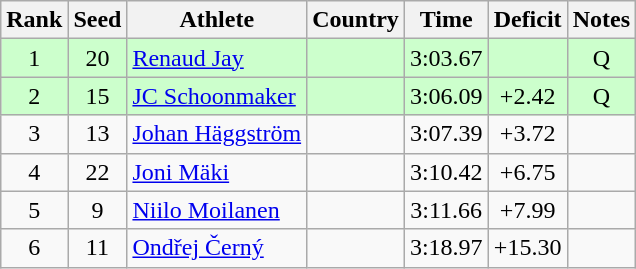<table class="wikitable sortable" style="text-align:center">
<tr>
<th>Rank</th>
<th>Seed</th>
<th>Athlete</th>
<th>Country</th>
<th>Time</th>
<th>Deficit</th>
<th>Notes</th>
</tr>
<tr bgcolor=ccffcc>
<td>1</td>
<td>20</td>
<td align=left><a href='#'>Renaud Jay</a></td>
<td align=left></td>
<td>3:03.67</td>
<td></td>
<td>Q</td>
</tr>
<tr bgcolor=ccffcc>
<td>2</td>
<td>15</td>
<td align=left><a href='#'>JC Schoonmaker</a></td>
<td align=left></td>
<td>3:06.09</td>
<td>+2.42</td>
<td>Q</td>
</tr>
<tr>
<td>3</td>
<td>13</td>
<td align=left><a href='#'>Johan Häggström</a></td>
<td align=left></td>
<td>3:07.39</td>
<td>+3.72</td>
<td></td>
</tr>
<tr>
<td>4</td>
<td>22</td>
<td align=left><a href='#'>Joni Mäki</a></td>
<td align=left></td>
<td>3:10.42</td>
<td>+6.75</td>
<td></td>
</tr>
<tr>
<td>5</td>
<td>9</td>
<td align=left><a href='#'>Niilo Moilanen</a></td>
<td align=left></td>
<td>3:11.66</td>
<td>+7.99</td>
<td></td>
</tr>
<tr>
<td>6</td>
<td>11</td>
<td align=left><a href='#'>Ondřej Černý</a></td>
<td align=left></td>
<td>3:18.97</td>
<td>+15.30</td>
<td></td>
</tr>
</table>
